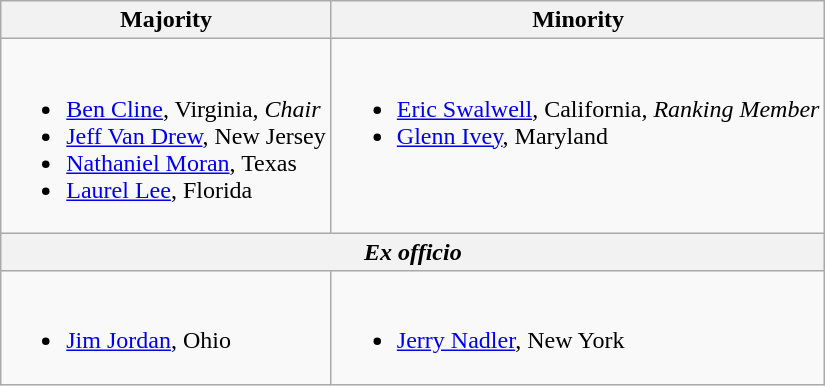<table class=wikitable>
<tr>
<th>Majority</th>
<th>Minority</th>
</tr>
<tr valign=top>
<td><br><ul><li><a href='#'>Ben Cline</a>, Virginia, <em>Chair</em></li><li><a href='#'>Jeff Van Drew</a>, New Jersey</li><li><a href='#'>Nathaniel Moran</a>, Texas</li><li><a href='#'>Laurel Lee</a>, Florida</li></ul></td>
<td><br><ul><li><a href='#'>Eric Swalwell</a>, California, <em>Ranking Member</em></li><li><a href='#'>Glenn Ivey</a>, Maryland</li></ul></td>
</tr>
<tr>
<th colspan=2><em>Ex officio</em></th>
</tr>
<tr>
<td><br><ul><li><a href='#'>Jim Jordan</a>, Ohio</li></ul></td>
<td><br><ul><li><a href='#'>Jerry Nadler</a>, New York</li></ul></td>
</tr>
</table>
